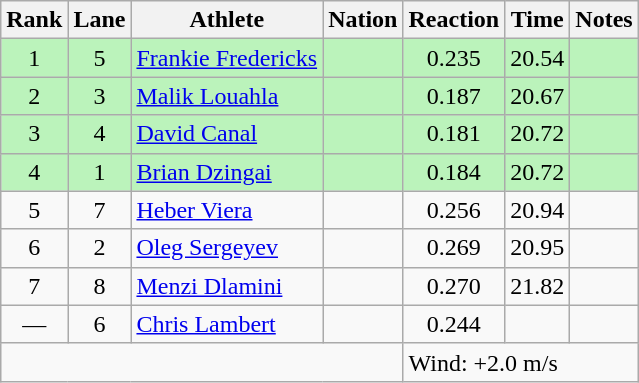<table class="wikitable sortable" style="text-align:center">
<tr>
<th>Rank</th>
<th>Lane</th>
<th>Athlete</th>
<th>Nation</th>
<th>Reaction</th>
<th>Time</th>
<th>Notes</th>
</tr>
<tr bgcolor=bbf3bb>
<td>1</td>
<td>5</td>
<td align="left"><a href='#'>Frankie Fredericks</a></td>
<td align="left"></td>
<td>0.235</td>
<td>20.54</td>
<td></td>
</tr>
<tr bgcolor=bbf3bb>
<td>2</td>
<td>3</td>
<td align="left"><a href='#'>Malik Louahla</a></td>
<td align="left"></td>
<td>0.187</td>
<td>20.67</td>
<td></td>
</tr>
<tr bgcolor=bbf3bb>
<td>3</td>
<td>4</td>
<td align="left"><a href='#'>David Canal</a></td>
<td align="left"></td>
<td>0.181</td>
<td>20.72</td>
<td></td>
</tr>
<tr bgcolor=bbf3bb>
<td>4</td>
<td>1</td>
<td align="left"><a href='#'>Brian Dzingai</a></td>
<td align="left"></td>
<td>0.184</td>
<td>20.72</td>
<td></td>
</tr>
<tr>
<td>5</td>
<td>7</td>
<td align="left"><a href='#'>Heber Viera</a></td>
<td align="left"></td>
<td>0.256</td>
<td>20.94</td>
<td></td>
</tr>
<tr>
<td>6</td>
<td>2</td>
<td align="left"><a href='#'>Oleg Sergeyev</a></td>
<td align="left"></td>
<td>0.269</td>
<td>20.95</td>
<td></td>
</tr>
<tr>
<td>7</td>
<td>8</td>
<td align="left"><a href='#'>Menzi Dlamini</a></td>
<td align="left"></td>
<td>0.270</td>
<td>21.82</td>
<td></td>
</tr>
<tr>
<td data-sort-value=8>—</td>
<td>6</td>
<td align="left"><a href='#'>Chris Lambert</a></td>
<td align="left"></td>
<td>0.244</td>
<td data-sort-value=99.99></td>
<td></td>
</tr>
<tr class="sortbottom">
<td colspan=4></td>
<td colspan="3" style="text-align:left;">Wind: +2.0 m/s</td>
</tr>
</table>
